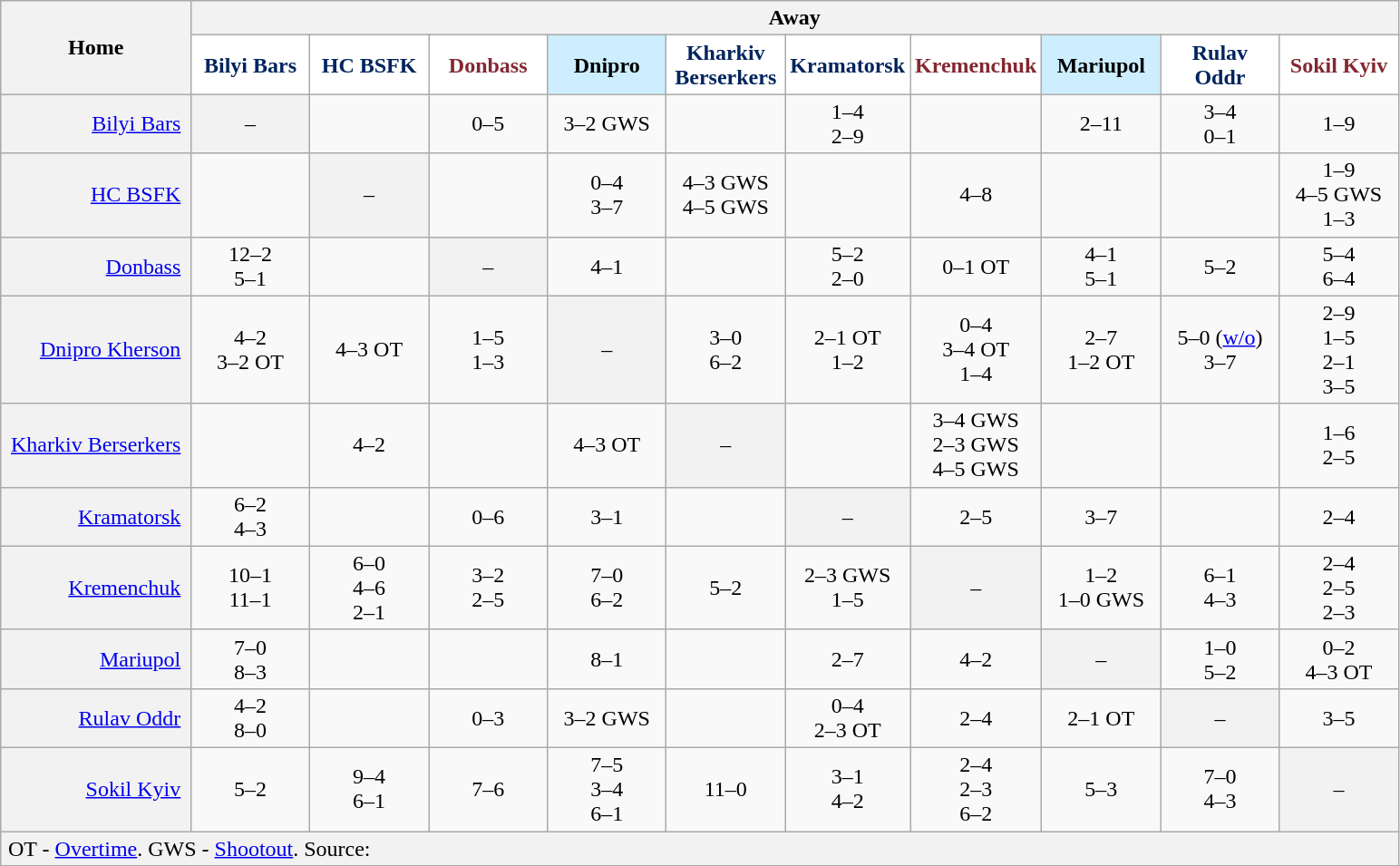<table class="wikitable" style="margin-left:1em; text-align:center;">
<tr>
<th rowspan="2">Home</th>
<th colspan="10">Away</th>
</tr>
<tr>
<th style="width:80px; background:white; color:#00245D;">Bilyi Bars</th>
<th style="width:80px; background:white; color:#00245D;">HC BSFK</th>
<th style="width:80px; background:white; color:#832831;">Donbass</th>
<th style="width:80px; background:#CCEEFF; color:black;">Dnipro</th>
<th style="width:80px; background:white; color:#00245D;">Kharkiv Berserkers</th>
<th style="width:80px; background:white; color:#00245D;">Kramatorsk</th>
<th style="width:80px; background:white; color:#832831;">Kremenchuk</th>
<th style="width:80px; background:#CCEEFF; color:black;">Mariupol</th>
<th style="width:80px; background:white; color:#00245D;">Rulav Oddr</th>
<th style="width:80px; background:white; color:#832831;">Sokil Kyiv</th>
</tr>
<tr>
<td style="text-align:right; padding-left:7px; padding-right:7px; background:#F2F2F2;"><a href='#'>Bilyi Bars</a></td>
<td style="background:#F2F2F2;">–</td>
<td></td>
<td>0–5</td>
<td>3–2 GWS</td>
<td></td>
<td>1–4<br>2–9</td>
<td></td>
<td>2–11</td>
<td>3–4<br>0–1</td>
<td>1–9</td>
</tr>
<tr>
<td style="text-align:right; padding-left:7px; padding-right:7px; background:#F2F2F2;"><a href='#'>HC BSFK</a></td>
<td></td>
<td style="background:#F2F2F2;">–</td>
<td></td>
<td>0–4<br>3–7</td>
<td>4–3 GWS<br>4–5 GWS</td>
<td></td>
<td>4–8</td>
<td></td>
<td></td>
<td>1–9<br>4–5 GWS<br>1–3</td>
</tr>
<tr>
<td style="text-align:right; padding-left:7px; padding-right:7px; background:#F2F2F2;"><a href='#'>Donbass</a></td>
<td>12–2<br>5–1</td>
<td></td>
<td style="background:#F2F2F2;">–</td>
<td>4–1</td>
<td></td>
<td>5–2<br>2–0</td>
<td>0–1 OT</td>
<td>4–1<br>5–1</td>
<td>5–2</td>
<td>5–4<br>6–4</td>
</tr>
<tr>
<td style="text-align:right; padding-left:7px; padding-right:7px; background:#F2F2F2;"><a href='#'>Dnipro Kherson</a></td>
<td>4–2<br>3–2 OT</td>
<td>4–3 OT</td>
<td>1–5<br>1–3</td>
<td style="background:#F2F2F2;">–</td>
<td>3–0<br>6–2</td>
<td>2–1 OT<br>1–2</td>
<td>0–4<br>3–4 OT<br>1–4</td>
<td>2–7<br>1–2 OT</td>
<td>5–0 (<a href='#'>w/o</a>)<br>3–7</td>
<td>2–9<br>1–5<br>2–1<br>3–5</td>
</tr>
<tr>
<td style="text-align:right; padding-left:7px; padding-right:7px; background:#F2F2F2;"><a href='#'>Kharkiv Berserkers</a></td>
<td></td>
<td>4–2</td>
<td></td>
<td>4–3 OT</td>
<td style="background:#F2F2F2;">–</td>
<td></td>
<td>3–4 GWS<br>2–3 GWS<br>4–5 GWS</td>
<td></td>
<td></td>
<td>1–6<br>2–5</td>
</tr>
<tr>
<td style="text-align:right; padding-left:7px; padding-right:7px; background:#F2F2F2;"><a href='#'>Kramatorsk</a></td>
<td>6–2<br>4–3</td>
<td></td>
<td>0–6</td>
<td>3–1</td>
<td></td>
<td style="background:#F2F2F2;">–</td>
<td>2–5</td>
<td>3–7</td>
<td></td>
<td>2–4</td>
</tr>
<tr>
<td style="text-align:right; padding-left:7px; padding-right:7px; background:#F2F2F2;"><a href='#'>Kremenchuk</a></td>
<td>10–1<br>11–1</td>
<td>6–0<br>4–6<br>2–1</td>
<td>3–2<br>2–5</td>
<td>7–0<br>6–2</td>
<td>5–2</td>
<td>2–3 GWS<br>1–5</td>
<td style="background:#F2F2F2;">–</td>
<td>1–2<br>1–0 GWS</td>
<td>6–1<br>4–3</td>
<td>2–4<br>2–5<br>2–3</td>
</tr>
<tr>
<td style="text-align:right; padding-left:7px; padding-right:7px; background:#F2F2F2;"><a href='#'>Mariupol</a></td>
<td>7–0<br>8–3</td>
<td></td>
<td></td>
<td>8–1</td>
<td></td>
<td>2–7</td>
<td>4–2</td>
<td style="background:#F2F2F2;">–</td>
<td>1–0<br>5–2</td>
<td>0–2<br>4–3 OT</td>
</tr>
<tr>
<td style="text-align:right; padding-left:7px; padding-right:7px; background:#F2F2F2;"><a href='#'>Rulav Oddr</a></td>
<td>4–2<br>8–0</td>
<td></td>
<td>0–3</td>
<td>3–2 GWS</td>
<td></td>
<td>0–4<br>2–3 OT</td>
<td>2–4</td>
<td>2–1 OT</td>
<td style="background:#F2F2F2;">–</td>
<td>3–5</td>
</tr>
<tr>
<td style="text-align:right; padding-left:7px; padding-right:7px; background:#F2F2F2;"><a href='#'>Sokil Kyiv</a></td>
<td>5–2</td>
<td>9–4<br>6–1</td>
<td>7–6</td>
<td>7–5<br>3–4<br>6–1</td>
<td>11–0</td>
<td>3–1<br>4–2</td>
<td>2–4<br>2–3<br>6–2</td>
<td>5–3</td>
<td>7–0<br>4–3</td>
<td style="background:#F2F2F2;">–</td>
</tr>
<tr>
<td colspan="11" style="text-align:left; padding-left:5px; background:#F2F2F2;">OT - <a href='#'>Overtime</a>. GWS - <a href='#'>Shootout</a>. Source:</td>
</tr>
</table>
